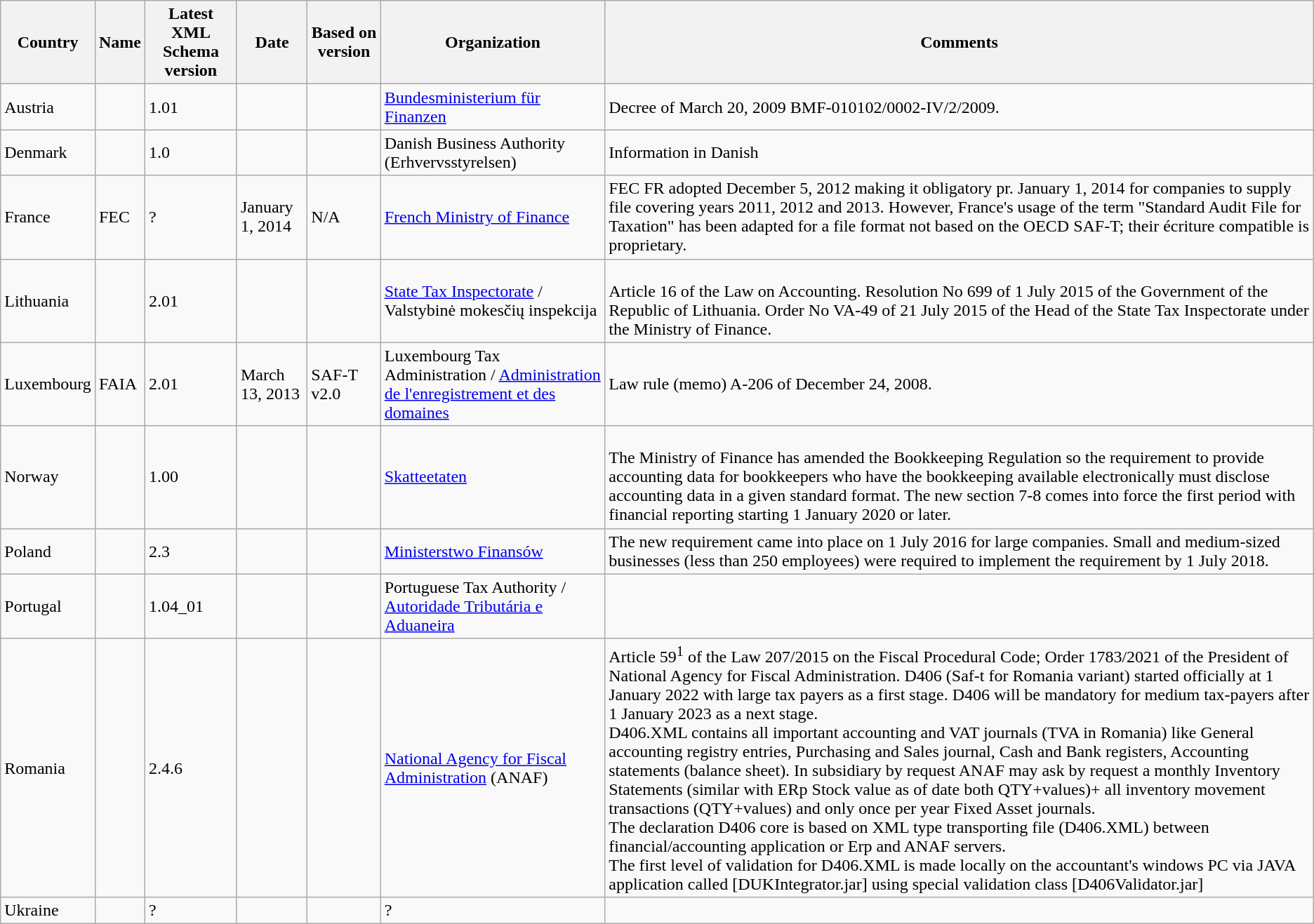<table class="wikitable">
<tr>
<th>Country</th>
<th>Name</th>
<th>Latest XML Schema version</th>
<th>Date</th>
<th>Based on  version</th>
<th>Organization</th>
<th>Comments</th>
</tr>
<tr>
<td>Austria</td>
<td></td>
<td>1.01</td>
<td></td>
<td></td>
<td><a href='#'>Bundesministerium für Finanzen</a></td>
<td>Decree of March 20, 2009 BMF-010102/0002-IV/2/2009.</td>
</tr>
<tr>
<td>Denmark</td>
<td></td>
<td>1.0</td>
<td></td>
<td></td>
<td>Danish Business Authority (Erhvervsstyrelsen)</td>
<td>Information in Danish </td>
</tr>
<tr>
<td>France</td>
<td>FEC</td>
<td>?</td>
<td>January 1, 2014</td>
<td>N/A</td>
<td><a href='#'>French Ministry of Finance</a></td>
<td>FEC FR adopted December 5, 2012 making it obligatory pr. January 1, 2014 for companies to supply file covering years 2011, 2012 and 2013. However, France's usage of the term "Standard Audit File for Taxation" has been adapted for a file format not based on the OECD SAF-T; their écriture compatible is proprietary.</td>
</tr>
<tr>
<td>Lithuania</td>
<td></td>
<td>2.01</td>
<td></td>
<td></td>
<td><a href='#'>State Tax Inspectorate</a> / Valstybinė mokesčių inspekcija</td>
<td><br>Article 16 of the Law on Accounting. Resolution No 699 of 1 July 2015 of the Government of the Republic of Lithuania. Order No VA-49 of 21 July 2015 of the Head of the State Tax Inspectorate under the Ministry of Finance.
</td>
</tr>
<tr>
<td>Luxembourg</td>
<td>FAIA</td>
<td>2.01</td>
<td>March 13, 2013</td>
<td>SAF-T v2.0</td>
<td>Luxembourg Tax Administration / <a href='#'>Administration de l'enregistrement et des domaines</a></td>
<td>Law rule (memo) A-206 of December 24, 2008.</td>
</tr>
<tr>
<td>Norway</td>
<td></td>
<td>1.00</td>
<td></td>
<td></td>
<td><a href='#'>Skatteetaten</a></td>
<td><br>The Ministry of Finance has amended the Bookkeeping Regulation so the requirement to provide accounting data for bookkeepers who have the bookkeeping available electronically must disclose accounting data in a given standard format. The new section 7-8 comes into force the first period with financial reporting starting 1 January 2020 or later.</td>
</tr>
<tr>
<td>Poland</td>
<td></td>
<td>2.3</td>
<td></td>
<td></td>
<td><a href='#'>Ministerstwo Finansów</a></td>
<td>The new requirement came into place on 1 July 2016 for large companies. Small and medium-sized businesses (less than 250 employees) were required to implement the requirement by 1 July 2018.</td>
</tr>
<tr>
<td>Portugal</td>
<td></td>
<td>1.04_01</td>
<td></td>
<td></td>
<td>Portuguese Tax Authority / <a href='#'>Autoridade Tributária e Aduaneira</a></td>
<td></td>
</tr>
<tr>
<td>Romania</td>
<td></td>
<td>2.4.6</td>
<td></td>
<td></td>
<td><a href='#'>National Agency for Fiscal Administration</a> (ANAF)</td>
<td>Article 59<sup>1</sup> of the Law 207/2015 on the Fiscal Procedural Code; Order 1783/2021 of the President of National Agency for Fiscal Administration. D406 (Saf-t for Romania variant) started officially at 1 January 2022 with large tax payers as a first stage. D406 will be mandatory for medium tax-payers after 1 January 2023 as a next stage.<br>D406.XML contains all important accounting and VAT journals (TVA in Romania) like General accounting registry entries, Purchasing and Sales journal, Cash and Bank registers, Accounting statements (balance sheet). In subsidiary by request ANAF may ask by request a monthly Inventory Statements (similar with ERp Stock value as of date both QTY+values)+ all inventory movement transactions (QTY+values) and only once per year Fixed Asset journals.<br>The declaration D406 core is based on XML type transporting file (D406.XML) between financial/accounting application or Erp and ANAF servers.<br>The first level of validation for D406.XML is made locally on the accountant's windows PC via JAVA application called [DUKIntegrator.jar] using special validation class [D406Validator.jar]</td>
</tr>
<tr>
<td>Ukraine</td>
<td></td>
<td>?</td>
<td></td>
<td></td>
<td>?</td>
<td></td>
</tr>
</table>
